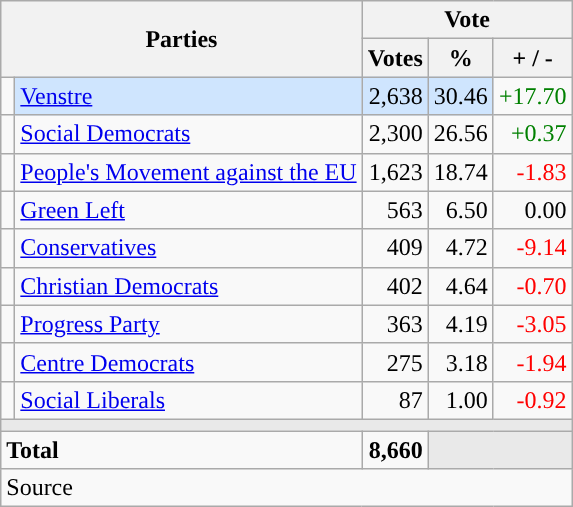<table class="wikitable" style="text-align:right;">
<tr>
<th style="text-align:centre;" rowspan="2" colspan="2" width="225">Parties</th>
<th colspan="3">Vote</th>
</tr>
<tr>
<th width="15">Votes</th>
<th width="15">%</th>
<th width="15">+ / -</th>
</tr>
<tr>
<td width="2" style="color:inherit;background:"></td>
<td bgcolor=#cfe5fe   align="left"><a href='#'>Venstre</a></td>
<td bgcolor=#cfe5fe>2,638</td>
<td bgcolor=#cfe5fe>30.46</td>
<td style=color:green;>+17.70</td>
</tr>
<tr>
<td width="2" style="color:inherit;background:"></td>
<td align="left"><a href='#'>Social Democrats</a></td>
<td>2,300</td>
<td>26.56</td>
<td style=color:green;>+0.37</td>
</tr>
<tr>
<td width="2" style="color:inherit;background:"></td>
<td align="left"><a href='#'>People's Movement against the EU</a></td>
<td>1,623</td>
<td>18.74</td>
<td style=color:red;>-1.83</td>
</tr>
<tr>
<td width="2" style="color:inherit;background:"></td>
<td align="left"><a href='#'>Green Left</a></td>
<td>563</td>
<td>6.50</td>
<td>0.00</td>
</tr>
<tr>
<td width="2" style="color:inherit;background:"></td>
<td align="left"><a href='#'>Conservatives</a></td>
<td>409</td>
<td>4.72</td>
<td style=color:red;>-9.14</td>
</tr>
<tr>
<td width="2" style="color:inherit;background:"></td>
<td align="left"><a href='#'>Christian Democrats</a></td>
<td>402</td>
<td>4.64</td>
<td style=color:red;>-0.70</td>
</tr>
<tr>
<td width="2" style="color:inherit;background:"></td>
<td align="left"><a href='#'>Progress Party</a></td>
<td>363</td>
<td>4.19</td>
<td style=color:red;>-3.05</td>
</tr>
<tr>
<td width="2" style="color:inherit;background:"></td>
<td align="left"><a href='#'>Centre Democrats</a></td>
<td>275</td>
<td>3.18</td>
<td style=color:red;>-1.94</td>
</tr>
<tr>
<td width="2" style="color:inherit;background:"></td>
<td align="left"><a href='#'>Social Liberals</a></td>
<td>87</td>
<td>1.00</td>
<td style=color:red;>-0.92</td>
</tr>
<tr>
<td colspan="7" bgcolor="#E9E9E9"></td>
</tr>
<tr>
<td align="left" colspan="2"><strong>Total</strong></td>
<td><strong>8,660</strong></td>
<td bgcolor="#E9E9E9" colspan="2"></td>
</tr>
<tr>
<td align="left" colspan="6">Source</td>
</tr>
</table>
